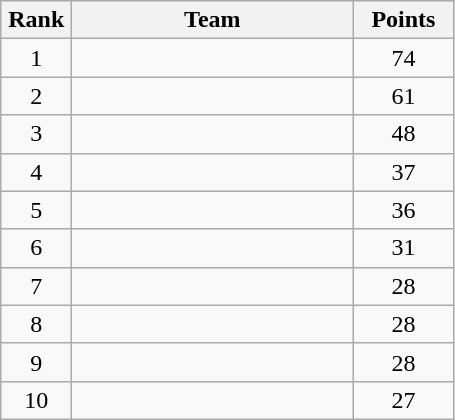<table class="wikitable" style="text-align:center;">
<tr>
<th width=40>Rank</th>
<th width=180>Team</th>
<th width=60>Points</th>
</tr>
<tr>
<td>1</td>
<td align=left></td>
<td>74</td>
</tr>
<tr>
<td>2</td>
<td align=left></td>
<td>61</td>
</tr>
<tr>
<td>3</td>
<td align=left></td>
<td>48</td>
</tr>
<tr>
<td>4</td>
<td align=left></td>
<td>37</td>
</tr>
<tr>
<td>5</td>
<td align=left></td>
<td>36</td>
</tr>
<tr>
<td>6</td>
<td align=left></td>
<td>31</td>
</tr>
<tr>
<td>7</td>
<td align=left></td>
<td>28</td>
</tr>
<tr>
<td>8</td>
<td align=left></td>
<td>28</td>
</tr>
<tr>
<td>9</td>
<td align=left></td>
<td>28</td>
</tr>
<tr>
<td>10</td>
<td align=left></td>
<td>27</td>
</tr>
</table>
